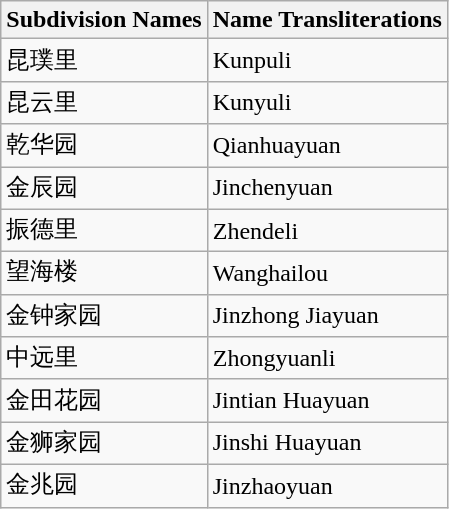<table class="wikitable sortable">
<tr>
<th>Subdivision Names</th>
<th>Name Transliterations</th>
</tr>
<tr>
<td>昆璞里</td>
<td>Kunpuli</td>
</tr>
<tr>
<td>昆云里</td>
<td>Kunyuli</td>
</tr>
<tr>
<td>乾华园</td>
<td>Qianhuayuan</td>
</tr>
<tr>
<td>金辰园</td>
<td>Jinchenyuan</td>
</tr>
<tr>
<td>振德里</td>
<td>Zhendeli</td>
</tr>
<tr>
<td>望海楼</td>
<td>Wanghailou</td>
</tr>
<tr>
<td>金钟家园</td>
<td>Jinzhong Jiayuan</td>
</tr>
<tr>
<td>中远里</td>
<td>Zhongyuanli</td>
</tr>
<tr>
<td>金田花园</td>
<td>Jintian Huayuan</td>
</tr>
<tr>
<td>金狮家园</td>
<td>Jinshi Huayuan</td>
</tr>
<tr>
<td>金兆园</td>
<td>Jinzhaoyuan</td>
</tr>
</table>
